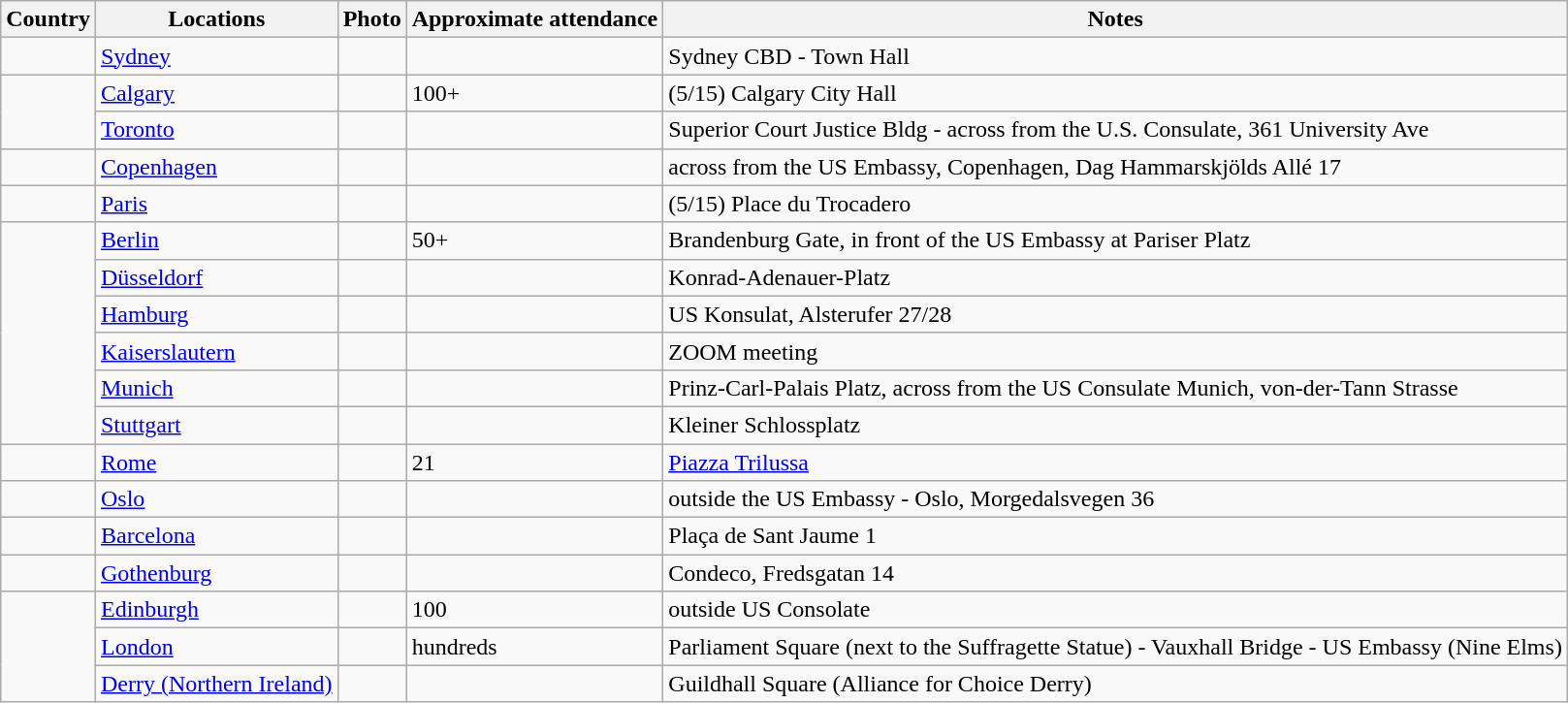<table class="wikitable sortable">
<tr>
<th scope="col">Country</th>
<th scope="col">Locations</th>
<th scope="col" class="unsortable">Photo</th>
<th scope="col" data-sort-type="number">Approximate attendance</th>
<th scope="col">Notes</th>
</tr>
<tr>
<td></td>
<td><a href='#'>Sydney</a></td>
<td></td>
<td></td>
<td>Sydney CBD - Town Hall</td>
</tr>
<tr>
<td rowspan="2"></td>
<td><a href='#'>Calgary</a></td>
<td></td>
<td data-sort-value="101">100+</td>
<td>(5/15) Calgary City Hall</td>
</tr>
<tr>
<td><a href='#'>Toronto</a></td>
<td></td>
<td></td>
<td>Superior Court Justice Bldg - across from the U.S. Consulate, 361 University Ave</td>
</tr>
<tr>
<td></td>
<td><a href='#'>Copenhagen</a></td>
<td></td>
<td></td>
<td>across from the US Embassy, Copenhagen, Dag Hammarskjölds Allé 17</td>
</tr>
<tr>
<td></td>
<td><a href='#'>Paris</a></td>
<td></td>
<td></td>
<td>(5/15) Place du Trocadero</td>
</tr>
<tr>
<td rowspan="6"></td>
<td><a href='#'>Berlin</a></td>
<td></td>
<td data-sort-value="50.1">50+</td>
<td>Brandenburg Gate, in front of the US Embassy at Pariser Platz</td>
</tr>
<tr>
<td><a href='#'>Düsseldorf</a></td>
<td></td>
<td></td>
<td>Konrad-Adenauer-Platz</td>
</tr>
<tr>
<td><a href='#'>Hamburg</a></td>
<td></td>
<td></td>
<td>US Konsulat, Alsterufer 27/28</td>
</tr>
<tr>
<td><a href='#'>Kaiserslautern</a></td>
<td></td>
<td></td>
<td>ZOOM meeting</td>
</tr>
<tr>
<td><a href='#'>Munich</a></td>
<td></td>
<td></td>
<td>Prinz-Carl-Palais Platz, across from the US Consulate Munich, von-der-Tann Strasse</td>
</tr>
<tr>
<td><a href='#'>Stuttgart</a></td>
<td></td>
<td></td>
<td>Kleiner Schlossplatz</td>
</tr>
<tr>
<td></td>
<td><a href='#'>Rome</a></td>
<td></td>
<td>21</td>
<td><a href='#'>Piazza Trilussa</a></td>
</tr>
<tr>
<td></td>
<td><a href='#'>Oslo</a></td>
<td></td>
<td></td>
<td>outside the US Embassy - Oslo, Morgedalsvegen 36</td>
</tr>
<tr>
<td></td>
<td><a href='#'>Barcelona</a></td>
<td></td>
<td></td>
<td>Plaça de Sant Jaume 1</td>
</tr>
<tr>
<td></td>
<td><a href='#'>Gothenburg</a></td>
<td></td>
<td></td>
<td>Condeco, Fredsgatan 14</td>
</tr>
<tr>
<td rowspan="3"></td>
<td><a href='#'>Edinburgh</a></td>
<td></td>
<td>100</td>
<td>outside US Consolate</td>
</tr>
<tr>
<td><a href='#'>London</a></td>
<td></td>
<td data-sort-value="199">hundreds</td>
<td>Parliament Square (next to the Suffragette Statue) - Vauxhall Bridge - US Embassy (Nine Elms)</td>
</tr>
<tr>
<td><a href='#'>Derry (Northern Ireland)</a></td>
<td></td>
<td></td>
<td>Guildhall Square (Alliance for Choice Derry)</td>
</tr>
</table>
